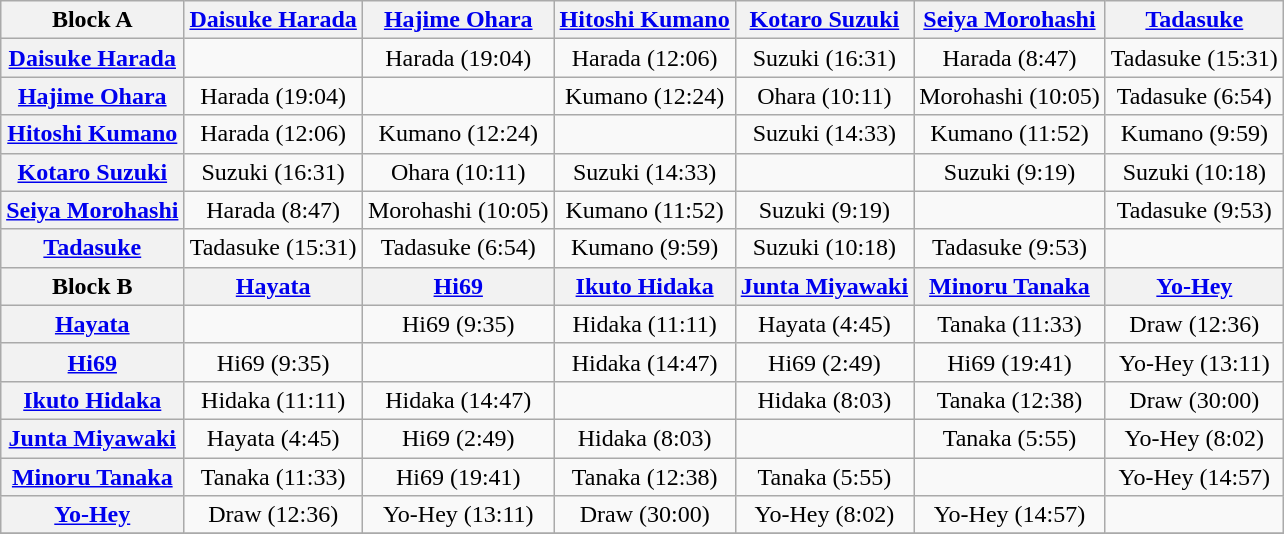<table class="wikitable" style="margin: 1em auto 1em auto">
<tr>
<th>Block A</th>
<th><a href='#'>Daisuke Harada</a></th>
<th><a href='#'>Hajime Ohara</a></th>
<th><a href='#'>Hitoshi Kumano</a></th>
<th><a href='#'>Kotaro Suzuki</a></th>
<th><a href='#'>Seiya Morohashi</a></th>
<th><a href='#'>Tadasuke</a></th>
</tr>
<tr align="center">
<th><a href='#'>Daisuke Harada</a></th>
<td></td>
<td>Harada (19:04)</td>
<td>Harada (12:06)</td>
<td>Suzuki (16:31)</td>
<td>Harada (8:47)</td>
<td>Tadasuke (15:31)</td>
</tr>
<tr align="center">
<th><a href='#'>Hajime Ohara</a></th>
<td>Harada (19:04)</td>
<td></td>
<td>Kumano (12:24)</td>
<td>Ohara (10:11)</td>
<td>Morohashi (10:05)</td>
<td>Tadasuke (6:54)</td>
</tr>
<tr align="center">
<th><a href='#'>Hitoshi Kumano</a></th>
<td>Harada (12:06)</td>
<td>Kumano (12:24)</td>
<td></td>
<td>Suzuki (14:33)</td>
<td>Kumano (11:52)</td>
<td>Kumano (9:59)</td>
</tr>
<tr align="center">
<th><a href='#'>Kotaro Suzuki</a></th>
<td>Suzuki (16:31)</td>
<td>Ohara (10:11)</td>
<td>Suzuki (14:33)</td>
<td></td>
<td>Suzuki (9:19)</td>
<td>Suzuki (10:18)</td>
</tr>
<tr align="center">
<th><a href='#'>Seiya Morohashi</a></th>
<td>Harada (8:47)</td>
<td>Morohashi (10:05)</td>
<td>Kumano (11:52)</td>
<td>Suzuki (9:19)</td>
<td></td>
<td>Tadasuke (9:53)</td>
</tr>
<tr align="center">
<th><a href='#'>Tadasuke</a></th>
<td>Tadasuke (15:31)</td>
<td>Tadasuke (6:54)</td>
<td>Kumano (9:59)</td>
<td>Suzuki (10:18)</td>
<td>Tadasuke (9:53)</td>
<td></td>
</tr>
<tr align="center">
<th>Block B</th>
<th><a href='#'>Hayata</a></th>
<th><a href='#'>Hi69</a></th>
<th><a href='#'>Ikuto Hidaka</a></th>
<th><a href='#'>Junta Miyawaki</a></th>
<th><a href='#'>Minoru Tanaka</a></th>
<th><a href='#'>Yo-Hey</a></th>
</tr>
<tr align="center">
<th><a href='#'>Hayata</a></th>
<td></td>
<td>Hi69 (9:35)</td>
<td>Hidaka (11:11)</td>
<td>Hayata (4:45)</td>
<td>Tanaka (11:33)</td>
<td>Draw (12:36)</td>
</tr>
<tr align="center">
<th><a href='#'>Hi69</a></th>
<td>Hi69 (9:35)</td>
<td></td>
<td>Hidaka (14:47)</td>
<td>Hi69 (2:49)</td>
<td>Hi69 (19:41)</td>
<td>Yo-Hey (13:11)</td>
</tr>
<tr align="center">
<th><a href='#'>Ikuto Hidaka</a></th>
<td>Hidaka (11:11)</td>
<td>Hidaka (14:47)</td>
<td></td>
<td>Hidaka (8:03)</td>
<td>Tanaka (12:38)</td>
<td>Draw (30:00)</td>
</tr>
<tr align="center">
<th><a href='#'>Junta Miyawaki</a></th>
<td>Hayata (4:45)</td>
<td>Hi69 (2:49)</td>
<td>Hidaka (8:03)</td>
<td></td>
<td>Tanaka (5:55)</td>
<td>Yo-Hey (8:02)</td>
</tr>
<tr align="center">
<th><a href='#'>Minoru Tanaka</a></th>
<td>Tanaka (11:33)</td>
<td>Hi69 (19:41)</td>
<td>Tanaka (12:38)</td>
<td>Tanaka (5:55)</td>
<td></td>
<td>Yo-Hey (14:57)</td>
</tr>
<tr align="center">
<th><a href='#'>Yo-Hey</a></th>
<td>Draw (12:36)</td>
<td>Yo-Hey (13:11)</td>
<td>Draw (30:00)</td>
<td>Yo-Hey (8:02)</td>
<td>Yo-Hey (14:57)</td>
<td></td>
</tr>
<tr align="center">
</tr>
</table>
